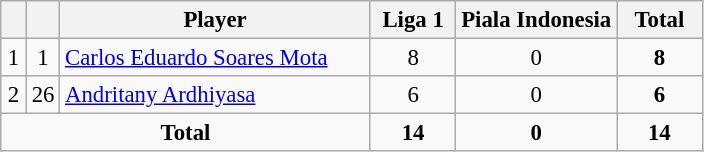<table class="wikitable sortable" style="font-size: 95%; text-align: center;">
<tr>
<th width=10></th>
<th width=10></th>
<th width=200>Player</th>
<th width=50>Liga 1</th>
<th>Piala Indonesia</th>
<th width=50>Total</th>
</tr>
<tr>
<td>1</td>
<td>1</td>
<td align=left> <a href='#'>Carlos Eduardo Soares Mota</a></td>
<td>8</td>
<td>0</td>
<td><strong>8</strong></td>
</tr>
<tr>
<td>2</td>
<td>26</td>
<td align=left> <a href='#'>Andritany Ardhiyasa</a></td>
<td>6</td>
<td>0</td>
<td><strong>6</strong></td>
</tr>
<tr class="sortbottom">
<td colspan=3><strong>Total</strong></td>
<td><strong>14</strong></td>
<td><strong>0</strong></td>
<td><strong>14</strong></td>
</tr>
</table>
